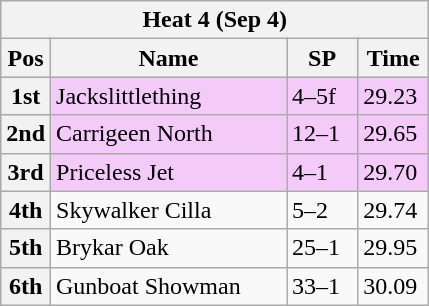<table class="wikitable">
<tr>
<th colspan="6">Heat 4 (Sep 4)</th>
</tr>
<tr>
<th width=20>Pos</th>
<th width=150>Name</th>
<th width=40>SP</th>
<th width=40>Time</th>
</tr>
<tr style="background: #f4caf9;">
<th>1st</th>
<td>Jackslittlething</td>
<td>4–5f</td>
<td>29.23</td>
</tr>
<tr style="background: #f4caf9;">
<th>2nd</th>
<td>Carrigeen North</td>
<td>12–1</td>
<td>29.65</td>
</tr>
<tr style="background: #f4caf9;">
<th>3rd</th>
<td>Priceless Jet</td>
<td>4–1</td>
<td>29.70</td>
</tr>
<tr>
<th>4th</th>
<td>Skywalker Cilla</td>
<td>5–2</td>
<td>29.74</td>
</tr>
<tr>
<th>5th</th>
<td>Brykar Oak</td>
<td>25–1</td>
<td>29.95</td>
</tr>
<tr>
<th>6th</th>
<td>Gunboat Showman</td>
<td>33–1</td>
<td>30.09</td>
</tr>
</table>
